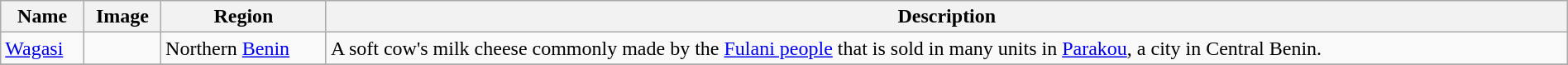<table class="wikitable sortable" style="width:100%">
<tr>
<th>Name</th>
<th class="unsortable">Image</th>
<th>Region</th>
<th>Description</th>
</tr>
<tr>
<td><a href='#'>Wagasi</a></td>
<td></td>
<td>Northern <a href='#'>Benin</a></td>
<td>A soft cow's milk cheese commonly made by the <a href='#'>Fulani people</a> that is sold in many units in <a href='#'>Parakou</a>, a city in Central Benin.</td>
</tr>
<tr>
</tr>
</table>
